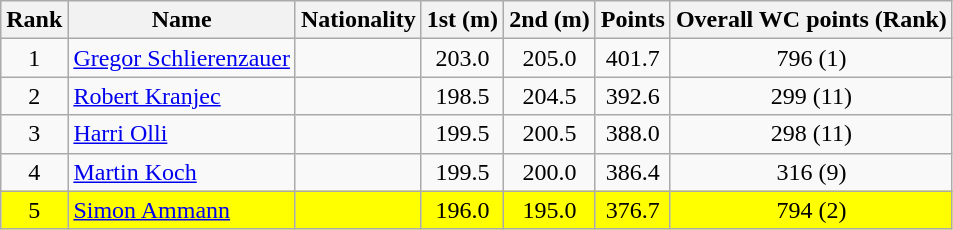<table class="wikitable">
<tr>
<th align=Center>Rank</th>
<th>Name</th>
<th>Nationality</th>
<th align=Center>1st (m)</th>
<th>2nd (m)</th>
<th>Points</th>
<th>Overall WC points (Rank)</th>
</tr>
<tr>
<td align=center>1</td>
<td align=left><a href='#'>Gregor Schlierenzauer</a></td>
<td align=left></td>
<td align=center>203.0</td>
<td align=center>205.0</td>
<td align=center>401.7</td>
<td align=center>796 (1)</td>
</tr>
<tr>
<td align=center>2</td>
<td align=left><a href='#'>Robert Kranjec</a></td>
<td align=left></td>
<td align=center>198.5</td>
<td align=center>204.5</td>
<td align=center>392.6</td>
<td align=center>299 (11)</td>
</tr>
<tr>
<td align=center>3</td>
<td align=left><a href='#'>Harri Olli</a></td>
<td align=left></td>
<td align=center>199.5</td>
<td align=center>200.5</td>
<td align=center>388.0</td>
<td align=center>298 (11)</td>
</tr>
<tr>
<td align=center>4</td>
<td align=left><a href='#'>Martin Koch</a></td>
<td align=left></td>
<td align=center>199.5</td>
<td align=center>200.0</td>
<td align=center>386.4</td>
<td align=center>316 (9)</td>
</tr>
<tr style="background:#FFFF00;">
<td align=center>5</td>
<td align=left><a href='#'>Simon Ammann</a></td>
<td align=left></td>
<td align=center>196.0</td>
<td align=center>195.0</td>
<td align=center>376.7</td>
<td align=center>794 (2)</td>
</tr>
</table>
